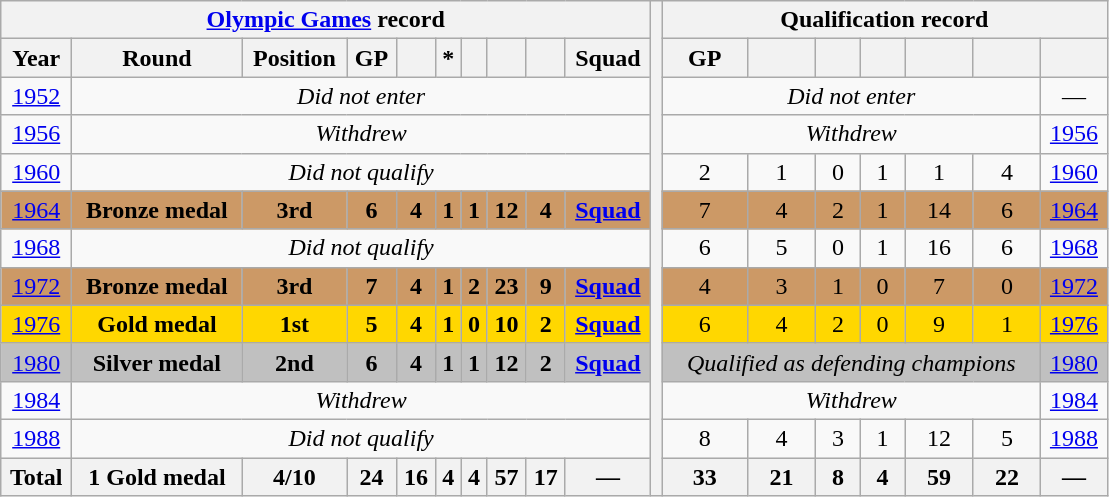<table class="wikitable" style="text-align: center;">
<tr>
<th colspan=10><a href='#'>Olympic Games</a> record</th>
<th width=1% rowspan=13></th>
<th colspan=7>Qualification record</th>
</tr>
<tr>
<th>Year</th>
<th>Round</th>
<th>Position</th>
<th>GP</th>
<th></th>
<th>*</th>
<th></th>
<th></th>
<th></th>
<th>Squad</th>
<th>GP</th>
<th></th>
<th></th>
<th></th>
<th></th>
<th></th>
<th></th>
</tr>
<tr>
<td> <a href='#'>1952</a></td>
<td colspan=9><em>Did not enter</em></td>
<td colspan=6><em>Did not enter</em></td>
<td>—</td>
</tr>
<tr>
<td> <a href='#'>1956</a></td>
<td colspan=9><em>Withdrew</em></td>
<td colspan=6><em>Withdrew</em></td>
<td><a href='#'>1956</a></td>
</tr>
<tr>
<td> <a href='#'>1960</a></td>
<td colspan=9><em>Did not qualify</em></td>
<td>2</td>
<td>1</td>
<td>0</td>
<td>1</td>
<td>1</td>
<td>4</td>
<td><a href='#'>1960</a></td>
</tr>
<tr style="background:#c96;">
<td> <a href='#'>1964</a></td>
<td><strong>Bronze medal</strong></td>
<td><strong>3rd</strong></td>
<td><strong>6</strong></td>
<td><strong>4</strong></td>
<td><strong>1</strong></td>
<td><strong>1</strong></td>
<td><strong>12</strong></td>
<td><strong>4</strong></td>
<td><strong><a href='#'>Squad</a></strong></td>
<td>7</td>
<td>4</td>
<td>2</td>
<td>1</td>
<td>14</td>
<td>6</td>
<td><a href='#'>1964</a></td>
</tr>
<tr>
<td> <a href='#'>1968</a></td>
<td colspan=9><em>Did not qualify</em></td>
<td>6</td>
<td>5</td>
<td>0</td>
<td>1</td>
<td>16</td>
<td>6</td>
<td><a href='#'>1968</a></td>
</tr>
<tr style="background:#c96;">
<td> <a href='#'>1972</a></td>
<td><strong>Bronze medal</strong></td>
<td><strong>3rd</strong></td>
<td><strong>7</strong></td>
<td><strong>4</strong></td>
<td><strong>1</strong></td>
<td><strong>2</strong></td>
<td><strong>23</strong></td>
<td><strong>9</strong></td>
<td><strong><a href='#'>Squad</a></strong></td>
<td>4</td>
<td>3</td>
<td>1</td>
<td>0</td>
<td>7</td>
<td>0</td>
<td><a href='#'>1972</a></td>
</tr>
<tr style="background:gold;">
<td> <a href='#'>1976</a></td>
<td><strong>Gold medal</strong></td>
<td><strong>1st</strong></td>
<td><strong>5</strong></td>
<td><strong>4</strong></td>
<td><strong>1</strong></td>
<td><strong>0</strong></td>
<td><strong>10</strong></td>
<td><strong>2</strong></td>
<td><strong><a href='#'>Squad</a></strong></td>
<td>6</td>
<td>4</td>
<td>2</td>
<td>0</td>
<td>9</td>
<td>1</td>
<td><a href='#'>1976</a></td>
</tr>
<tr style="background:silver;">
<td> <a href='#'>1980</a></td>
<td><strong>Silver medal</strong></td>
<td><strong>2nd</strong></td>
<td><strong>6</strong></td>
<td><strong>4</strong></td>
<td><strong>1</strong></td>
<td><strong>1</strong></td>
<td><strong>12</strong></td>
<td><strong>2</strong></td>
<td><strong><a href='#'>Squad</a></strong></td>
<td colspan=6><em>Qualified as defending champions</em></td>
<td><a href='#'>1980</a></td>
</tr>
<tr>
<td> <a href='#'>1984</a></td>
<td colspan=9><em>Withdrew</em></td>
<td colspan=6><em>Withdrew</em></td>
<td><a href='#'>1984</a></td>
</tr>
<tr>
<td> <a href='#'>1988</a></td>
<td colspan=9><em>Did not qualify</em></td>
<td>8</td>
<td>4</td>
<td>3</td>
<td>1</td>
<td>12</td>
<td>5</td>
<td><a href='#'>1988</a></td>
</tr>
<tr>
<th>Total</th>
<th>1 Gold medal</th>
<th>4/10</th>
<th>24</th>
<th>16</th>
<th>4</th>
<th>4</th>
<th>57</th>
<th>17</th>
<th>—</th>
<th>33</th>
<th>21</th>
<th>8</th>
<th>4</th>
<th>59</th>
<th>22</th>
<th>—</th>
</tr>
</table>
